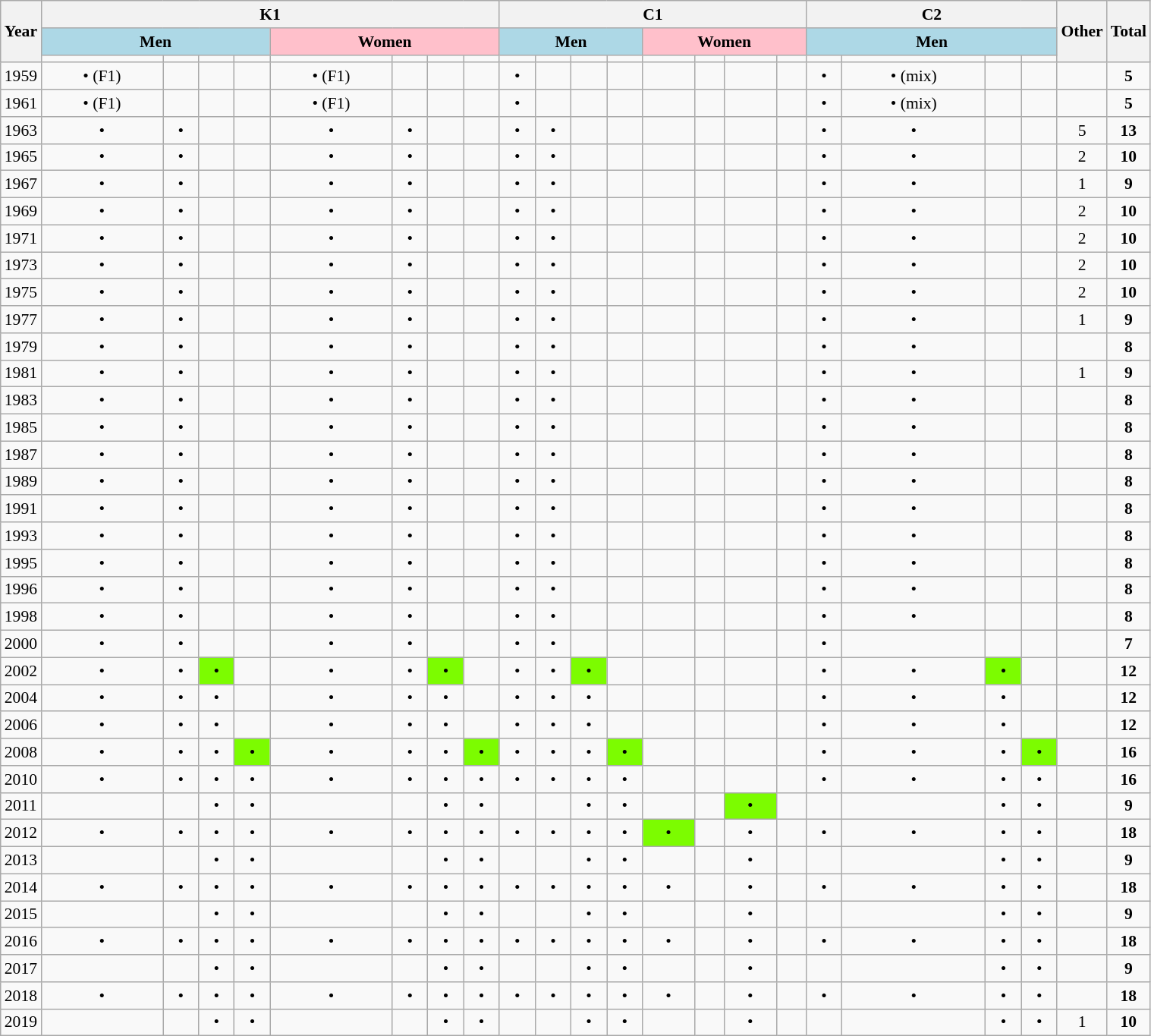<table class="wikitable" width=80% style="font-size:90%; text-align:center;">
<tr>
<th rowspan=3 width=20em>Year</th>
<th colspan=8>K1</th>
<th colspan=8>C1</th>
<th colspan=4>C2</th>
<th rowspan=3 width=20em>Other</th>
<th rowspan=3 width=20em>Total</th>
</tr>
<tr>
<td colspan=4 bgcolor=lightblue><strong>Men</strong></td>
<td colspan=4 bgcolor=pink><strong>Women</strong></td>
<td colspan=4 bgcolor=lightblue><strong>Men</strong></td>
<td colspan=4 bgcolor=pink><strong>Women</strong></td>
<td colspan=4 bgcolor=lightblue><strong>Men</strong></td>
</tr>
<tr>
<td></td>
<td></td>
<td></td>
<td></td>
<td></td>
<td></td>
<td></td>
<td></td>
<td></td>
<td></td>
<td></td>
<td></td>
<td></td>
<td></td>
<td></td>
<td></td>
<td></td>
<td></td>
<td></td>
<td></td>
</tr>
<tr>
<td>1959</td>
<td>• (F1)</td>
<td></td>
<td></td>
<td></td>
<td>• (F1)</td>
<td></td>
<td></td>
<td></td>
<td>•</td>
<td></td>
<td></td>
<td></td>
<td></td>
<td></td>
<td></td>
<td></td>
<td>•</td>
<td>• (mix)</td>
<td></td>
<td></td>
<td></td>
<td><strong>5</strong></td>
</tr>
<tr>
<td>1961</td>
<td>• (F1)</td>
<td></td>
<td></td>
<td></td>
<td>• (F1)</td>
<td></td>
<td></td>
<td></td>
<td>•</td>
<td></td>
<td></td>
<td></td>
<td></td>
<td></td>
<td></td>
<td></td>
<td>•</td>
<td>• (mix)</td>
<td></td>
<td></td>
<td></td>
<td><strong>5</strong></td>
</tr>
<tr>
<td>1963</td>
<td>•</td>
<td>•</td>
<td></td>
<td></td>
<td>•</td>
<td>•</td>
<td></td>
<td></td>
<td>•</td>
<td>•</td>
<td></td>
<td></td>
<td></td>
<td></td>
<td></td>
<td></td>
<td>•</td>
<td>•</td>
<td></td>
<td></td>
<td>5 </td>
<td><strong>13</strong></td>
</tr>
<tr>
<td>1965</td>
<td>•</td>
<td>•</td>
<td></td>
<td></td>
<td>•</td>
<td>•</td>
<td></td>
<td></td>
<td>•</td>
<td>•</td>
<td></td>
<td></td>
<td></td>
<td></td>
<td></td>
<td></td>
<td>•</td>
<td>•</td>
<td></td>
<td></td>
<td>2 </td>
<td><strong>10</strong></td>
</tr>
<tr>
<td>1967</td>
<td>•</td>
<td>•</td>
<td></td>
<td></td>
<td>•</td>
<td>•</td>
<td></td>
<td></td>
<td>•</td>
<td>•</td>
<td></td>
<td></td>
<td></td>
<td></td>
<td></td>
<td></td>
<td>•</td>
<td>•</td>
<td></td>
<td></td>
<td>1 </td>
<td><strong>9</strong></td>
</tr>
<tr>
<td>1969</td>
<td>•</td>
<td>•</td>
<td></td>
<td></td>
<td>•</td>
<td>•</td>
<td></td>
<td></td>
<td>•</td>
<td>•</td>
<td></td>
<td></td>
<td></td>
<td></td>
<td></td>
<td></td>
<td>•</td>
<td>•</td>
<td></td>
<td></td>
<td>2 </td>
<td><strong>10</strong></td>
</tr>
<tr>
<td>1971</td>
<td>•</td>
<td>•</td>
<td></td>
<td></td>
<td>•</td>
<td>•</td>
<td></td>
<td></td>
<td>•</td>
<td>•</td>
<td></td>
<td></td>
<td></td>
<td></td>
<td></td>
<td></td>
<td>•</td>
<td>•</td>
<td></td>
<td></td>
<td>2 </td>
<td><strong>10</strong></td>
</tr>
<tr>
<td>1973</td>
<td>•</td>
<td>•</td>
<td></td>
<td></td>
<td>•</td>
<td>•</td>
<td></td>
<td></td>
<td>•</td>
<td>•</td>
<td></td>
<td></td>
<td></td>
<td></td>
<td></td>
<td></td>
<td>•</td>
<td>•</td>
<td></td>
<td></td>
<td>2 </td>
<td><strong>10</strong></td>
</tr>
<tr>
<td>1975</td>
<td>•</td>
<td>•</td>
<td></td>
<td></td>
<td>•</td>
<td>•</td>
<td></td>
<td></td>
<td>•</td>
<td>•</td>
<td></td>
<td></td>
<td></td>
<td></td>
<td></td>
<td></td>
<td>•</td>
<td>•</td>
<td></td>
<td></td>
<td>2 </td>
<td><strong>10</strong></td>
</tr>
<tr>
<td>1977</td>
<td>•</td>
<td>•</td>
<td></td>
<td></td>
<td>•</td>
<td>•</td>
<td></td>
<td></td>
<td>•</td>
<td>•</td>
<td></td>
<td></td>
<td></td>
<td></td>
<td></td>
<td></td>
<td>•</td>
<td>•</td>
<td></td>
<td></td>
<td>1 </td>
<td><strong>9</strong></td>
</tr>
<tr>
<td>1979</td>
<td>•</td>
<td>•</td>
<td></td>
<td></td>
<td>•</td>
<td>•</td>
<td></td>
<td></td>
<td>•</td>
<td>•</td>
<td></td>
<td></td>
<td></td>
<td></td>
<td></td>
<td></td>
<td>•</td>
<td>•</td>
<td></td>
<td></td>
<td></td>
<td><strong>8</strong></td>
</tr>
<tr>
<td>1981</td>
<td>•</td>
<td>•</td>
<td></td>
<td></td>
<td>•</td>
<td>•</td>
<td></td>
<td></td>
<td>•</td>
<td>•</td>
<td></td>
<td></td>
<td></td>
<td></td>
<td></td>
<td></td>
<td>•</td>
<td>•</td>
<td></td>
<td></td>
<td>1 </td>
<td><strong>9</strong></td>
</tr>
<tr>
<td>1983</td>
<td>•</td>
<td>•</td>
<td></td>
<td></td>
<td>•</td>
<td>•</td>
<td></td>
<td></td>
<td>•</td>
<td>•</td>
<td></td>
<td></td>
<td></td>
<td></td>
<td></td>
<td></td>
<td>•</td>
<td>•</td>
<td></td>
<td></td>
<td></td>
<td><strong>8</strong></td>
</tr>
<tr>
<td>1985</td>
<td>•</td>
<td>•</td>
<td></td>
<td></td>
<td>•</td>
<td>•</td>
<td></td>
<td></td>
<td>•</td>
<td>•</td>
<td></td>
<td></td>
<td></td>
<td></td>
<td></td>
<td></td>
<td>•</td>
<td>•</td>
<td></td>
<td></td>
<td></td>
<td><strong>8</strong></td>
</tr>
<tr>
<td>1987</td>
<td>•</td>
<td>•</td>
<td></td>
<td></td>
<td>•</td>
<td>•</td>
<td></td>
<td></td>
<td>•</td>
<td>•</td>
<td></td>
<td></td>
<td></td>
<td></td>
<td></td>
<td></td>
<td>•</td>
<td>•</td>
<td></td>
<td></td>
<td></td>
<td><strong>8</strong></td>
</tr>
<tr>
<td>1989</td>
<td>•</td>
<td>•</td>
<td></td>
<td></td>
<td>•</td>
<td>•</td>
<td></td>
<td></td>
<td>•</td>
<td>•</td>
<td></td>
<td></td>
<td></td>
<td></td>
<td></td>
<td></td>
<td>•</td>
<td>•</td>
<td></td>
<td></td>
<td></td>
<td><strong>8</strong></td>
</tr>
<tr>
<td>1991</td>
<td>•</td>
<td>•</td>
<td></td>
<td></td>
<td>•</td>
<td>•</td>
<td></td>
<td></td>
<td>•</td>
<td>•</td>
<td></td>
<td></td>
<td></td>
<td></td>
<td></td>
<td></td>
<td>•</td>
<td>•</td>
<td></td>
<td></td>
<td></td>
<td><strong>8</strong></td>
</tr>
<tr>
<td>1993</td>
<td>•</td>
<td>•</td>
<td></td>
<td></td>
<td>•</td>
<td>•</td>
<td></td>
<td></td>
<td>•</td>
<td>•</td>
<td></td>
<td></td>
<td></td>
<td></td>
<td></td>
<td></td>
<td>•</td>
<td>•</td>
<td></td>
<td></td>
<td></td>
<td><strong>8</strong></td>
</tr>
<tr>
<td>1995</td>
<td>•</td>
<td>•</td>
<td></td>
<td></td>
<td>•</td>
<td>•</td>
<td></td>
<td></td>
<td>•</td>
<td>•</td>
<td></td>
<td></td>
<td></td>
<td></td>
<td></td>
<td></td>
<td>•</td>
<td>•</td>
<td></td>
<td></td>
<td></td>
<td><strong>8</strong></td>
</tr>
<tr>
<td>1996</td>
<td>•</td>
<td>•</td>
<td></td>
<td></td>
<td>•</td>
<td>•</td>
<td></td>
<td></td>
<td>•</td>
<td>•</td>
<td></td>
<td></td>
<td></td>
<td></td>
<td></td>
<td></td>
<td>•</td>
<td>•</td>
<td></td>
<td></td>
<td></td>
<td><strong>8</strong></td>
</tr>
<tr>
<td>1998</td>
<td>•</td>
<td>•</td>
<td></td>
<td></td>
<td>•</td>
<td>•</td>
<td></td>
<td></td>
<td>•</td>
<td>•</td>
<td></td>
<td></td>
<td></td>
<td></td>
<td></td>
<td></td>
<td>•</td>
<td>•</td>
<td></td>
<td></td>
<td></td>
<td><strong>8</strong></td>
</tr>
<tr>
<td>2000</td>
<td>•</td>
<td>•</td>
<td></td>
<td></td>
<td>•</td>
<td>•</td>
<td></td>
<td></td>
<td>•</td>
<td>•</td>
<td></td>
<td></td>
<td></td>
<td></td>
<td></td>
<td></td>
<td>•</td>
<td></td>
<td></td>
<td></td>
<td></td>
<td><strong>7</strong></td>
</tr>
<tr>
<td>2002</td>
<td>•</td>
<td>•</td>
<td bgcolor=lawngreen>•</td>
<td></td>
<td>•</td>
<td>•</td>
<td bgcolor=lawngreen>•</td>
<td></td>
<td>•</td>
<td>•</td>
<td bgcolor=lawngreen>•</td>
<td></td>
<td></td>
<td></td>
<td></td>
<td></td>
<td>•</td>
<td>•</td>
<td bgcolor=lawngreen>•</td>
<td></td>
<td></td>
<td><strong>12</strong></td>
</tr>
<tr>
<td>2004</td>
<td>•</td>
<td>•</td>
<td>•</td>
<td></td>
<td>•</td>
<td>•</td>
<td>•</td>
<td></td>
<td>•</td>
<td>•</td>
<td>•</td>
<td></td>
<td></td>
<td></td>
<td></td>
<td></td>
<td>•</td>
<td>•</td>
<td>•</td>
<td></td>
<td></td>
<td><strong>12</strong></td>
</tr>
<tr>
<td>2006</td>
<td>•</td>
<td>•</td>
<td>•</td>
<td></td>
<td>•</td>
<td>•</td>
<td>•</td>
<td></td>
<td>•</td>
<td>•</td>
<td>•</td>
<td></td>
<td></td>
<td></td>
<td></td>
<td></td>
<td>•</td>
<td>•</td>
<td>•</td>
<td></td>
<td></td>
<td><strong>12</strong></td>
</tr>
<tr>
<td>2008</td>
<td>•</td>
<td>•</td>
<td>•</td>
<td bgcolor=lawngreen>•</td>
<td>•</td>
<td>•</td>
<td>•</td>
<td bgcolor=lawngreen>•</td>
<td>•</td>
<td>•</td>
<td>•</td>
<td bgcolor=lawngreen>•</td>
<td></td>
<td></td>
<td></td>
<td></td>
<td>•</td>
<td>•</td>
<td>•</td>
<td bgcolor=lawngreen>•</td>
<td></td>
<td><strong>16</strong></td>
</tr>
<tr>
<td>2010</td>
<td>•</td>
<td>•</td>
<td>•</td>
<td>•</td>
<td>•</td>
<td>•</td>
<td>•</td>
<td>•</td>
<td>•</td>
<td>•</td>
<td>•</td>
<td>•</td>
<td></td>
<td></td>
<td></td>
<td></td>
<td>•</td>
<td>•</td>
<td>•</td>
<td>•</td>
<td></td>
<td><strong>16</strong></td>
</tr>
<tr>
<td>2011</td>
<td></td>
<td></td>
<td>•</td>
<td>•</td>
<td></td>
<td></td>
<td>•</td>
<td>•</td>
<td></td>
<td></td>
<td>•</td>
<td>•</td>
<td></td>
<td></td>
<td bgcolor=lawngreen>•</td>
<td></td>
<td></td>
<td></td>
<td>•</td>
<td>•</td>
<td></td>
<td><strong>9</strong></td>
</tr>
<tr>
<td>2012</td>
<td>•</td>
<td>•</td>
<td>•</td>
<td>•</td>
<td>•</td>
<td>•</td>
<td>•</td>
<td>•</td>
<td>•</td>
<td>•</td>
<td>•</td>
<td>•</td>
<td bgcolor=lawngreen>•</td>
<td></td>
<td>•</td>
<td></td>
<td>•</td>
<td>•</td>
<td>•</td>
<td>•</td>
<td></td>
<td><strong>18</strong></td>
</tr>
<tr>
<td>2013</td>
<td></td>
<td></td>
<td>•</td>
<td>•</td>
<td></td>
<td></td>
<td>•</td>
<td>•</td>
<td></td>
<td></td>
<td>•</td>
<td>•</td>
<td></td>
<td></td>
<td>•</td>
<td></td>
<td></td>
<td></td>
<td>•</td>
<td>•</td>
<td></td>
<td><strong>9</strong></td>
</tr>
<tr>
<td>2014</td>
<td>•</td>
<td>•</td>
<td>•</td>
<td>•</td>
<td>•</td>
<td>•</td>
<td>•</td>
<td>•</td>
<td>•</td>
<td>•</td>
<td>•</td>
<td>•</td>
<td>•</td>
<td></td>
<td>•</td>
<td></td>
<td>•</td>
<td>•</td>
<td>•</td>
<td>•</td>
<td></td>
<td><strong>18</strong></td>
</tr>
<tr>
<td>2015</td>
<td></td>
<td></td>
<td>•</td>
<td>•</td>
<td></td>
<td></td>
<td>•</td>
<td>•</td>
<td></td>
<td></td>
<td>•</td>
<td>•</td>
<td></td>
<td></td>
<td>•</td>
<td></td>
<td></td>
<td></td>
<td>•</td>
<td>•</td>
<td></td>
<td><strong>9</strong></td>
</tr>
<tr>
<td>2016</td>
<td>•</td>
<td>•</td>
<td>•</td>
<td>•</td>
<td>•</td>
<td>•</td>
<td>•</td>
<td>•</td>
<td>•</td>
<td>•</td>
<td>•</td>
<td>•</td>
<td>•</td>
<td></td>
<td>•</td>
<td></td>
<td>•</td>
<td>•</td>
<td>•</td>
<td>•</td>
<td></td>
<td><strong>18</strong></td>
</tr>
<tr>
<td>2017</td>
<td></td>
<td></td>
<td>•</td>
<td>•</td>
<td></td>
<td></td>
<td>•</td>
<td>•</td>
<td></td>
<td></td>
<td>•</td>
<td>•</td>
<td></td>
<td></td>
<td>•</td>
<td></td>
<td></td>
<td></td>
<td>•</td>
<td>•</td>
<td></td>
<td><strong>9</strong></td>
</tr>
<tr>
<td>2018</td>
<td>•</td>
<td>•</td>
<td>•</td>
<td>•</td>
<td>•</td>
<td>•</td>
<td>•</td>
<td>•</td>
<td>•</td>
<td>•</td>
<td>•</td>
<td>•</td>
<td>•</td>
<td></td>
<td>•</td>
<td></td>
<td>•</td>
<td>•</td>
<td>•</td>
<td>•</td>
<td></td>
<td><strong>18</strong></td>
</tr>
<tr>
<td>2019</td>
<td></td>
<td></td>
<td>•</td>
<td>•</td>
<td></td>
<td></td>
<td>•</td>
<td>•</td>
<td></td>
<td></td>
<td>•</td>
<td>•</td>
<td></td>
<td></td>
<td>•</td>
<td></td>
<td></td>
<td></td>
<td>•</td>
<td>•</td>
<td>1 </td>
<td><strong>10</strong></td>
</tr>
</table>
